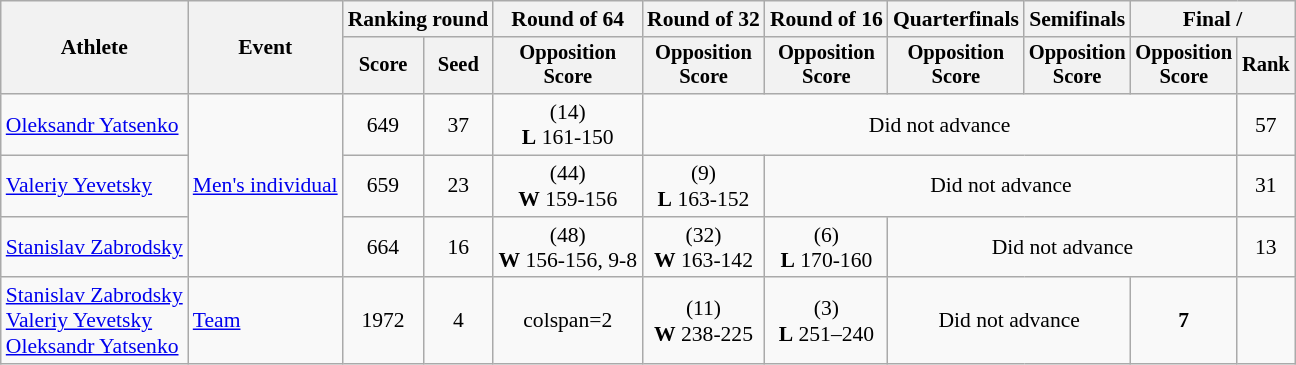<table class="wikitable" style="font-size:90%">
<tr>
<th rowspan="2">Athlete</th>
<th rowspan="2">Event</th>
<th colspan="2">Ranking round</th>
<th>Round of 64</th>
<th>Round of 32</th>
<th>Round of 16</th>
<th>Quarterfinals</th>
<th>Semifinals</th>
<th colspan="2">Final / </th>
</tr>
<tr style="font-size:95%">
<th>Score</th>
<th>Seed</th>
<th>Opposition<br>Score</th>
<th>Opposition<br>Score</th>
<th>Opposition<br>Score</th>
<th>Opposition<br>Score</th>
<th>Opposition<br>Score</th>
<th>Opposition<br>Score</th>
<th>Rank</th>
</tr>
<tr align=center>
<td align=left><a href='#'>Oleksandr Yatsenko</a></td>
<td align=left rowspan=3><a href='#'>Men's individual</a></td>
<td>649</td>
<td>37</td>
<td> (14) <br><strong>L</strong> 161-150</td>
<td colspan=5>Did not advance</td>
<td>57</td>
</tr>
<tr align=center>
<td align=left><a href='#'>Valeriy Yevetsky</a></td>
<td>659</td>
<td>23</td>
<td> (44) <br><strong>W</strong> 159-156</td>
<td> (9) <br><strong>L</strong> 163-152</td>
<td colspan=4>Did not advance</td>
<td>31</td>
</tr>
<tr align=center>
<td align=left><a href='#'>Stanislav Zabrodsky</a></td>
<td>664</td>
<td>16</td>
<td> (48) <br><strong>W</strong> 156-156, 9-8</td>
<td> (32) <br><strong>W</strong> 163-142</td>
<td> (6) <br><strong>L</strong> 170-160</td>
<td colspan=3>Did not advance</td>
<td>13</td>
</tr>
<tr align=center>
<td align=left><a href='#'>Stanislav Zabrodsky</a><br><a href='#'>Valeriy Yevetsky</a><br><a href='#'>Oleksandr Yatsenko</a></td>
<td align=left><a href='#'>Team</a></td>
<td>1972</td>
<td>4</td>
<td>colspan=2 </td>
<td> (11)<br><strong>W</strong> 238-225</td>
<td> (3)<br><strong>L</strong> 251–240</td>
<td colspan=2>Did not advance</td>
<td><strong>7</strong></td>
</tr>
</table>
